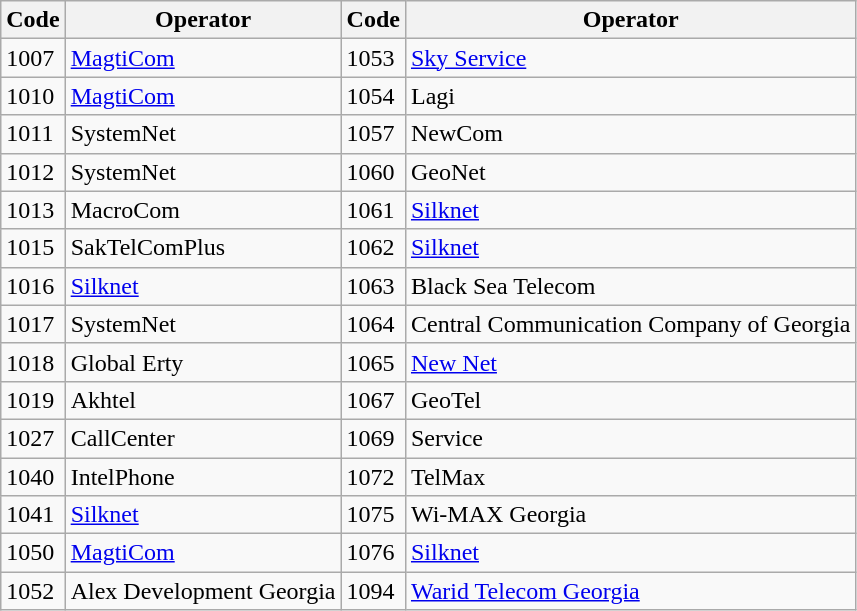<table class="wikitable">
<tr>
<th>Code</th>
<th>Operator</th>
<th>Code</th>
<th>Operator</th>
</tr>
<tr>
<td>1007</td>
<td><a href='#'>MagtiCom</a></td>
<td>1053</td>
<td><a href='#'>Sky Service</a></td>
</tr>
<tr>
<td>1010</td>
<td><a href='#'>MagtiCom</a></td>
<td>1054</td>
<td>Lagi</td>
</tr>
<tr>
<td>1011</td>
<td>SystemNet</td>
<td>1057</td>
<td>NewCom</td>
</tr>
<tr>
<td>1012</td>
<td>SystemNet</td>
<td>1060</td>
<td>GeoNet</td>
</tr>
<tr>
<td>1013</td>
<td>MacroCom</td>
<td>1061</td>
<td><a href='#'>Silknet</a></td>
</tr>
<tr>
<td>1015</td>
<td>SakTelComPlus</td>
<td>1062</td>
<td><a href='#'>Silknet</a></td>
</tr>
<tr>
<td>1016</td>
<td><a href='#'>Silknet</a></td>
<td>1063</td>
<td>Black Sea Telecom</td>
</tr>
<tr>
<td>1017</td>
<td>SystemNet</td>
<td>1064</td>
<td>Central Communication Company of Georgia</td>
</tr>
<tr>
<td>1018</td>
<td>Global Erty</td>
<td>1065</td>
<td><a href='#'>New Net</a></td>
</tr>
<tr>
<td>1019</td>
<td>Akhtel</td>
<td>1067</td>
<td>GeoTel</td>
</tr>
<tr>
<td>1027</td>
<td>CallCenter</td>
<td>1069</td>
<td>Service</td>
</tr>
<tr>
<td>1040</td>
<td>IntelPhone</td>
<td>1072</td>
<td>TelMax</td>
</tr>
<tr>
<td>1041</td>
<td><a href='#'>Silknet</a></td>
<td>1075</td>
<td>Wi-MAX Georgia</td>
</tr>
<tr>
<td>1050</td>
<td><a href='#'>MagtiCom</a></td>
<td>1076</td>
<td><a href='#'>Silknet</a></td>
</tr>
<tr>
<td>1052</td>
<td>Alex Development Georgia</td>
<td>1094</td>
<td><a href='#'>Warid Telecom Georgia</a></td>
</tr>
</table>
